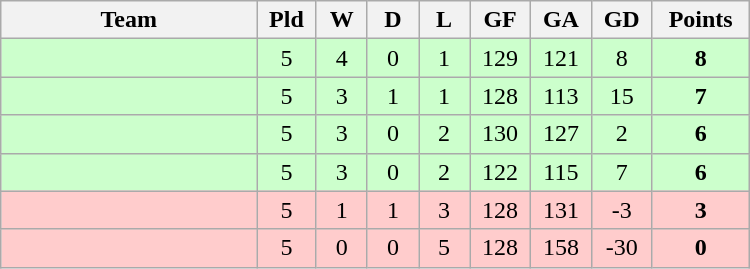<table class=wikitable style="text-align:center" width=500>
<tr>
<th width=25%>Team</th>
<th width=5%>Pld</th>
<th width=5%>W</th>
<th width=5%>D</th>
<th width=5%>L</th>
<th width=5%>GF</th>
<th width=5%>GA</th>
<th width=5%>GD</th>
<th width=8%>Points</th>
</tr>
<tr bgcolor="#ccffcc">
<td align="left"></td>
<td>5</td>
<td>4</td>
<td>0</td>
<td>1</td>
<td>129</td>
<td>121</td>
<td>8</td>
<td><strong>8</strong></td>
</tr>
<tr bgcolor="#ccffcc">
<td align="left"></td>
<td>5</td>
<td>3</td>
<td>1</td>
<td>1</td>
<td>128</td>
<td>113</td>
<td>15</td>
<td><strong>7</strong></td>
</tr>
<tr bgcolor="#ccffcc">
<td align="left"></td>
<td>5</td>
<td>3</td>
<td>0</td>
<td>2</td>
<td>130</td>
<td>127</td>
<td>2</td>
<td><strong>6</strong></td>
</tr>
<tr bgcolor="#ccffcc">
<td align="left"></td>
<td>5</td>
<td>3</td>
<td>0</td>
<td>2</td>
<td>122</td>
<td>115</td>
<td>7</td>
<td><strong>6</strong></td>
</tr>
<tr bgcolor="ffcccc">
<td align="left"></td>
<td>5</td>
<td>1</td>
<td>1</td>
<td>3</td>
<td>128</td>
<td>131</td>
<td>-3</td>
<td><strong>3</strong></td>
</tr>
<tr bgcolor="ffcccc">
<td align="left"></td>
<td>5</td>
<td>0</td>
<td>0</td>
<td>5</td>
<td>128</td>
<td>158</td>
<td>-30</td>
<td><strong>0</strong></td>
</tr>
</table>
